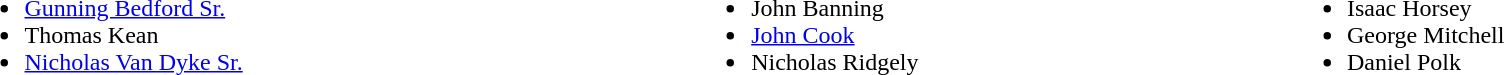<table width=100%>
<tr valign=top>
<td><br><ul><li><a href='#'>Gunning Bedford Sr.</a></li><li>Thomas Kean</li><li><a href='#'>Nicholas Van Dyke Sr.</a></li></ul></td>
<td><br><ul><li>John Banning</li><li><a href='#'>John Cook</a></li><li>Nicholas Ridgely</li></ul></td>
<td><br><ul><li>Isaac Horsey</li><li>George Mitchell</li><li>Daniel Polk</li></ul></td>
</tr>
</table>
